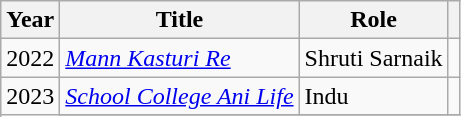<table class="wikitable plainrowheaders sortable">
<tr>
<th scope="col">Year</th>
<th scope="col">Title</th>
<th scope="col">Role</th>
<th scope="col" class="unsortable"></th>
</tr>
<tr>
<td>2022</td>
<td><em> <a href='#'>Mann Kasturi Re</a></em></td>
<td>Shruti Sarnaik</td>
<td></td>
</tr>
<tr>
<td rowspan="2">2023</td>
<td><em><a href='#'>School College Ani Life</a></em></td>
<td>Indu</td>
<td></td>
</tr>
<tr>
</tr>
</table>
